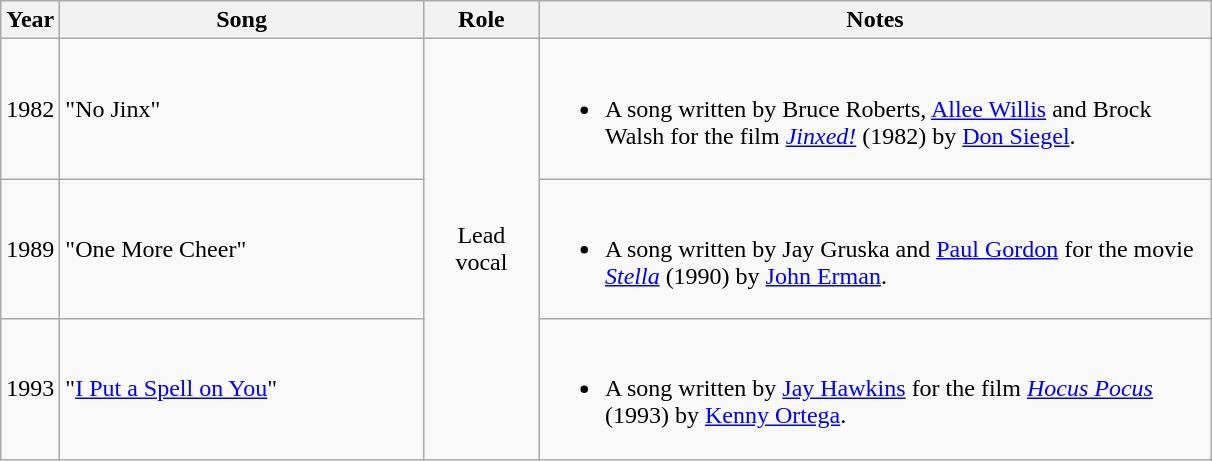<table class="wikitable" style="text-align:left;">
<tr>
<th width="30">Year</th>
<th width="235">Song</th>
<th width="70">Role</th>
<th width="440">Notes</th>
</tr>
<tr>
<td align="center">1982</td>
<td>"No Jinx"</td>
<td rowspan="3" align="center">Lead vocal</td>
<td><br><ul><li>A song written by Bruce Roberts, <a href='#'>Allee Willis</a> and Brock Walsh for the film <em><a href='#'>Jinxed!</a></em> (1982) by <a href='#'>Don Siegel</a>.</li></ul></td>
</tr>
<tr>
<td align="center">1989</td>
<td>"One More Cheer"</td>
<td><br><ul><li>A song written by Jay Gruska and <a href='#'>Paul Gordon</a> for the movie <em><a href='#'>Stella</a></em> (1990) by <a href='#'>John Erman</a>.</li></ul></td>
</tr>
<tr>
<td align="center">1993</td>
<td>"<a href='#'>I Put a Spell on You</a>"</td>
<td><br><ul><li>A song written by <a href='#'>Jay Hawkins</a> for the film <em><a href='#'>Hocus Pocus</a></em> (1993) by <a href='#'>Kenny Ortega</a>.</li></ul></td>
</tr>
</table>
